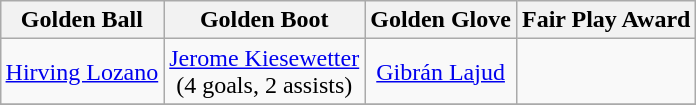<table class="wikitable" style="text-align: center; margin: 0 auto;">
<tr>
<th>Golden Ball</th>
<th>Golden Boot</th>
<th>Golden Glove</th>
<th>Fair Play Award</th>
</tr>
<tr>
<td align=center> <a href='#'>Hirving Lozano</a></td>
<td align=center> <a href='#'>Jerome Kiesewetter</a> <br>(4 goals, 2 assists)</td>
<td align=center> <a href='#'>Gibrán Lajud</a></td>
<td align=center></td>
</tr>
<tr>
</tr>
</table>
